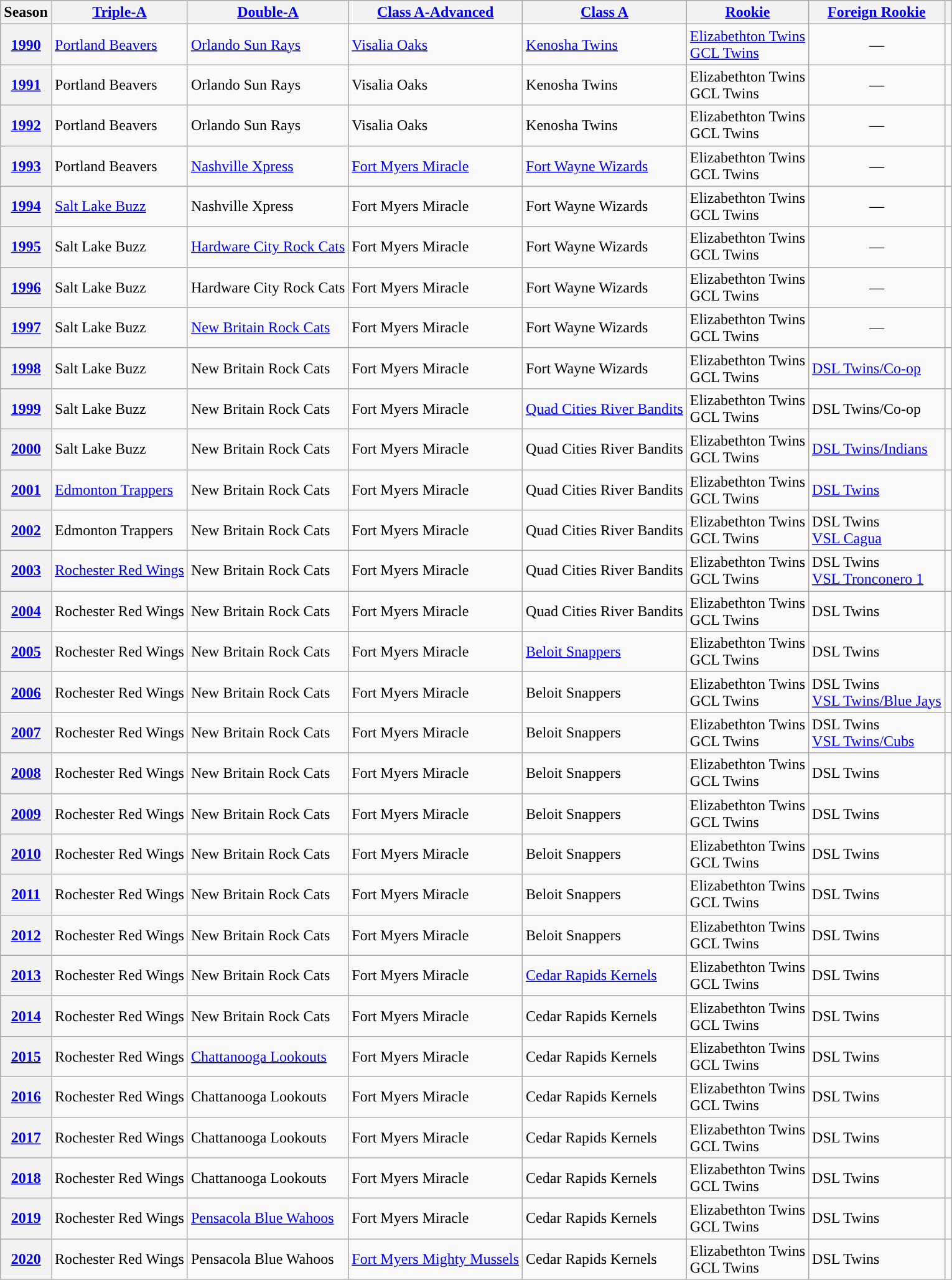<table class="wikitable plainrowheaders">
<tr>
<th scope="col">Season</th>
<th scope="col"><a href='#'><span>Triple-A</span></a></th>
<th scope="col"><a href='#'><span>Double-A</span></a></th>
<th scope="col"><a href='#'><span>Class A-Advanced</span></a></th>
<th scope="col"><a href='#'><span>Class A</span></a></th>
<th scope="col"><a href='#'><span>Rookie</span></a></th>
<th scope="col"><a href='#'><span>Foreign Rookie</span></a></th>
<th scope="col"></th>
</tr>
<tr>
<th scope="row" style="text-align:center"><a href='#'>1990</a></th>
<td><a href='#'>Portland Beavers</a></td>
<td><a href='#'>Orlando Sun Rays</a></td>
<td><a href='#'>Visalia Oaks</a></td>
<td><a href='#'>Kenosha Twins</a></td>
<td><a href='#'>Elizabethton Twins</a><br><a href='#'>GCL Twins</a></td>
<td align="center">—</td>
<td align="center"></td>
</tr>
<tr>
<th scope="row" style="text-align:center"><a href='#'>1991</a></th>
<td>Portland Beavers</td>
<td>Orlando Sun Rays</td>
<td>Visalia Oaks</td>
<td>Kenosha Twins</td>
<td>Elizabethton Twins<br>GCL Twins</td>
<td align="center">—</td>
<td align="center"></td>
</tr>
<tr>
<th scope="row" style="text-align:center"><a href='#'>1992</a></th>
<td>Portland Beavers</td>
<td>Orlando Sun Rays</td>
<td>Visalia Oaks</td>
<td>Kenosha Twins</td>
<td>Elizabethton Twins<br>GCL Twins</td>
<td align="center">—</td>
<td align="center"></td>
</tr>
<tr>
<th scope="row" style="text-align:center"><a href='#'>1993</a></th>
<td>Portland Beavers</td>
<td><a href='#'>Nashville Xpress</a></td>
<td><a href='#'>Fort Myers Miracle</a></td>
<td><a href='#'>Fort Wayne Wizards</a></td>
<td>Elizabethton Twins<br>GCL Twins</td>
<td align="center">—</td>
<td align="center"></td>
</tr>
<tr>
<th scope="row" style="text-align:center"><a href='#'>1994</a></th>
<td><a href='#'>Salt Lake Buzz</a></td>
<td>Nashville Xpress</td>
<td>Fort Myers Miracle</td>
<td>Fort Wayne Wizards</td>
<td>Elizabethton Twins<br>GCL Twins</td>
<td align="center">—</td>
<td align="center"></td>
</tr>
<tr>
<th scope="row" style="text-align:center"><a href='#'>1995</a></th>
<td>Salt Lake Buzz</td>
<td><a href='#'>Hardware City Rock Cats</a></td>
<td>Fort Myers Miracle</td>
<td>Fort Wayne Wizards</td>
<td>Elizabethton Twins<br>GCL Twins</td>
<td align="center">—</td>
<td align="center"></td>
</tr>
<tr>
<th scope="row" style="text-align:center"><a href='#'>1996</a></th>
<td>Salt Lake Buzz</td>
<td>Hardware City Rock Cats</td>
<td>Fort Myers Miracle</td>
<td>Fort Wayne Wizards</td>
<td>Elizabethton Twins<br>GCL Twins</td>
<td align="center">—</td>
<td align="center"></td>
</tr>
<tr>
<th scope="row" style="text-align:center"><a href='#'>1997</a></th>
<td>Salt Lake Buzz</td>
<td><a href='#'>New Britain Rock Cats</a></td>
<td>Fort Myers Miracle</td>
<td>Fort Wayne Wizards</td>
<td>Elizabethton Twins<br>GCL Twins</td>
<td align="center">—</td>
<td align="center"></td>
</tr>
<tr>
<th scope="row" style="text-align:center"><a href='#'>1998</a></th>
<td>Salt Lake Buzz</td>
<td>New Britain Rock Cats</td>
<td>Fort Myers Miracle</td>
<td>Fort Wayne Wizards</td>
<td>Elizabethton Twins<br>GCL Twins</td>
<td><a href='#'>DSL Twins/Co-op</a></td>
<td align="center"></td>
</tr>
<tr>
<th scope="row" style="text-align:center"><a href='#'>1999</a></th>
<td>Salt Lake Buzz</td>
<td>New Britain Rock Cats</td>
<td>Fort Myers Miracle</td>
<td><a href='#'>Quad Cities River Bandits</a></td>
<td>Elizabethton Twins<br>GCL Twins</td>
<td>DSL Twins/Co-op</td>
<td align="center"></td>
</tr>
<tr>
<th scope="row" style="text-align:center"><a href='#'>2000</a></th>
<td>Salt Lake Buzz</td>
<td>New Britain Rock Cats</td>
<td>Fort Myers Miracle</td>
<td>Quad Cities River Bandits</td>
<td>Elizabethton Twins<br>GCL Twins</td>
<td><a href='#'>DSL Twins/Indians</a></td>
<td align="center"></td>
</tr>
<tr>
<th scope="row" style="text-align:center"><a href='#'>2001</a></th>
<td><a href='#'>Edmonton Trappers</a></td>
<td>New Britain Rock Cats</td>
<td>Fort Myers Miracle</td>
<td>Quad Cities River Bandits</td>
<td>Elizabethton Twins<br>GCL Twins</td>
<td><a href='#'>DSL Twins</a></td>
<td align="center"></td>
</tr>
<tr>
<th scope="row" style="text-align:center"><a href='#'>2002</a></th>
<td>Edmonton Trappers</td>
<td>New Britain Rock Cats</td>
<td>Fort Myers Miracle</td>
<td>Quad Cities River Bandits</td>
<td>Elizabethton Twins<br>GCL Twins</td>
<td>DSL Twins<br><a href='#'>VSL Cagua</a></td>
<td align="center"></td>
</tr>
<tr>
<th scope="row" style="text-align:center"><a href='#'>2003</a></th>
<td><a href='#'>Rochester Red Wings</a></td>
<td>New Britain Rock Cats</td>
<td>Fort Myers Miracle</td>
<td>Quad Cities River Bandits</td>
<td>Elizabethton Twins<br>GCL Twins</td>
<td>DSL Twins<br><a href='#'>VSL Tronconero 1</a></td>
<td align="center"></td>
</tr>
<tr>
<th scope="row" style="text-align:center"><a href='#'>2004</a></th>
<td>Rochester Red Wings</td>
<td>New Britain Rock Cats</td>
<td>Fort Myers Miracle</td>
<td>Quad Cities River Bandits</td>
<td>Elizabethton Twins<br>GCL Twins</td>
<td>DSL Twins</td>
<td align="center"></td>
</tr>
<tr>
<th scope="row" style="text-align:center"><a href='#'>2005</a></th>
<td>Rochester Red Wings</td>
<td>New Britain Rock Cats</td>
<td>Fort Myers Miracle</td>
<td><a href='#'>Beloit Snappers</a></td>
<td>Elizabethton Twins<br>GCL Twins</td>
<td>DSL Twins</td>
<td align="center"></td>
</tr>
<tr>
<th scope="row" style="text-align:center"><a href='#'>2006</a></th>
<td>Rochester Red Wings</td>
<td>New Britain Rock Cats</td>
<td>Fort Myers Miracle</td>
<td>Beloit Snappers</td>
<td>Elizabethton Twins<br>GCL Twins</td>
<td>DSL Twins<br><a href='#'>VSL Twins/Blue Jays</a></td>
<td align="center"></td>
</tr>
<tr>
<th scope="row" style="text-align:center"><a href='#'>2007</a></th>
<td>Rochester Red Wings</td>
<td>New Britain Rock Cats</td>
<td>Fort Myers Miracle</td>
<td>Beloit Snappers</td>
<td>Elizabethton Twins<br>GCL Twins</td>
<td>DSL Twins<br><a href='#'>VSL Twins/Cubs</a></td>
<td align="center"></td>
</tr>
<tr>
<th scope="row" style="text-align:center"><a href='#'>2008</a></th>
<td>Rochester Red Wings</td>
<td>New Britain Rock Cats</td>
<td>Fort Myers Miracle</td>
<td>Beloit Snappers</td>
<td>Elizabethton Twins<br>GCL Twins</td>
<td>DSL Twins</td>
<td align="center"></td>
</tr>
<tr>
<th scope="row" style="text-align:center"><a href='#'>2009</a></th>
<td>Rochester Red Wings</td>
<td>New Britain Rock Cats</td>
<td>Fort Myers Miracle</td>
<td>Beloit Snappers</td>
<td>Elizabethton Twins<br>GCL Twins</td>
<td>DSL Twins</td>
<td align="center"></td>
</tr>
<tr>
<th scope="row" style="text-align:center"><a href='#'>2010</a></th>
<td>Rochester Red Wings</td>
<td>New Britain Rock Cats</td>
<td>Fort Myers Miracle</td>
<td>Beloit Snappers</td>
<td>Elizabethton Twins<br>GCL Twins</td>
<td>DSL Twins</td>
<td align="center"></td>
</tr>
<tr>
<th scope="row" style="text-align:center"><a href='#'>2011</a></th>
<td>Rochester Red Wings</td>
<td>New Britain Rock Cats</td>
<td>Fort Myers Miracle</td>
<td>Beloit Snappers</td>
<td>Elizabethton Twins<br>GCL Twins</td>
<td>DSL Twins</td>
<td align="center"></td>
</tr>
<tr>
<th scope="row" style="text-align:center"><a href='#'>2012</a></th>
<td>Rochester Red Wings</td>
<td>New Britain Rock Cats</td>
<td>Fort Myers Miracle</td>
<td>Beloit Snappers</td>
<td>Elizabethton Twins<br>GCL Twins</td>
<td>DSL Twins</td>
<td align="center"></td>
</tr>
<tr>
<th scope="row" style="text-align:center"><a href='#'>2013</a></th>
<td>Rochester Red Wings</td>
<td>New Britain Rock Cats</td>
<td>Fort Myers Miracle</td>
<td><a href='#'>Cedar Rapids Kernels</a></td>
<td>Elizabethton Twins<br>GCL Twins</td>
<td>DSL Twins</td>
<td align="center"></td>
</tr>
<tr>
<th scope="row" style="text-align:center"><a href='#'>2014</a></th>
<td>Rochester Red Wings</td>
<td>New Britain Rock Cats</td>
<td>Fort Myers Miracle</td>
<td>Cedar Rapids Kernels</td>
<td>Elizabethton Twins<br>GCL Twins</td>
<td>DSL Twins</td>
<td align="center"></td>
</tr>
<tr>
<th scope="row" style="text-align:center"><a href='#'>2015</a></th>
<td>Rochester Red Wings</td>
<td><a href='#'>Chattanooga Lookouts</a></td>
<td>Fort Myers Miracle</td>
<td>Cedar Rapids Kernels</td>
<td>Elizabethton Twins<br>GCL Twins</td>
<td>DSL Twins</td>
<td align="center"></td>
</tr>
<tr>
<th scope="row" style="text-align:center"><a href='#'>2016</a></th>
<td>Rochester Red Wings</td>
<td>Chattanooga Lookouts</td>
<td>Fort Myers Miracle</td>
<td>Cedar Rapids Kernels</td>
<td>Elizabethton Twins<br>GCL Twins</td>
<td>DSL Twins</td>
<td align="center"></td>
</tr>
<tr>
<th scope="row" style="text-align:center"><a href='#'>2017</a></th>
<td>Rochester Red Wings</td>
<td>Chattanooga Lookouts</td>
<td>Fort Myers Miracle</td>
<td>Cedar Rapids Kernels</td>
<td>Elizabethton Twins<br>GCL Twins</td>
<td>DSL Twins</td>
<td align="center"></td>
</tr>
<tr>
<th scope="row" style="text-align:center"><a href='#'>2018</a></th>
<td>Rochester Red Wings</td>
<td>Chattanooga Lookouts</td>
<td>Fort Myers Miracle</td>
<td>Cedar Rapids Kernels</td>
<td>Elizabethton Twins<br>GCL Twins</td>
<td>DSL Twins</td>
<td align="center"></td>
</tr>
<tr>
<th scope="row" style="text-align:center"><a href='#'>2019</a></th>
<td>Rochester Red Wings</td>
<td><a href='#'>Pensacola Blue Wahoos</a></td>
<td>Fort Myers Miracle</td>
<td>Cedar Rapids Kernels</td>
<td>Elizabethton Twins<br>GCL Twins</td>
<td>DSL Twins</td>
<td align="center"></td>
</tr>
<tr>
<th scope="row" style="text-align:center"><a href='#'>2020</a></th>
<td>Rochester Red Wings</td>
<td>Pensacola Blue Wahoos</td>
<td><a href='#'>Fort Myers Mighty Mussels</a></td>
<td>Cedar Rapids Kernels</td>
<td>Elizabethton Twins<br>GCL Twins</td>
<td>DSL Twins</td>
<td align="center"></td>
</tr>
</table>
